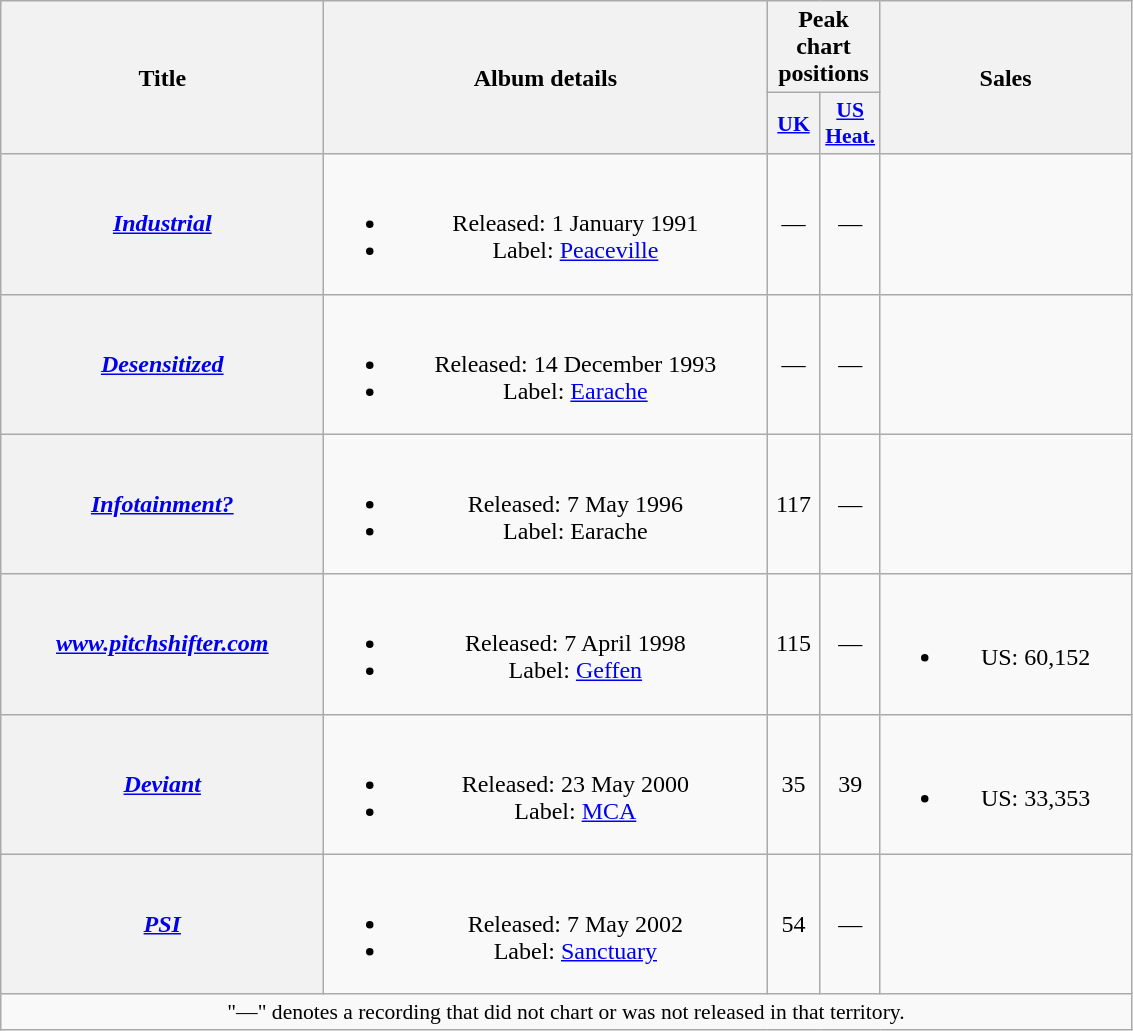<table class="wikitable plainrowheaders" style="text-align:center;" border="1">
<tr>
<th scope="col" rowspan="2" style="width:13em;">Title</th>
<th scope="col" rowspan="2" style="width:18em;">Album details</th>
<th colspan="2" scope="col">Peak chart positions</th>
<th scope="col" rowspan="2" style="width:10em;">Sales</th>
</tr>
<tr>
<th scope="col" style="width:2em;font-size:90%;"><a href='#'>UK</a><br></th>
<th scope="col" style="width:2em;font-size:90%;"><a href='#'>US<br>Heat.</a><br></th>
</tr>
<tr>
<th scope="row"><em><a href='#'>Industrial</a></em></th>
<td><br><ul><li>Released: 1 January 1991</li><li>Label: <a href='#'>Peaceville</a></li></ul></td>
<td>—</td>
<td>—</td>
<td></td>
</tr>
<tr>
<th scope="row"><em><a href='#'>Desensitized</a></em></th>
<td><br><ul><li>Released: 14 December 1993</li><li>Label: <a href='#'>Earache</a></li></ul></td>
<td>—</td>
<td>—</td>
<td></td>
</tr>
<tr>
<th scope="row"><em><a href='#'>Infotainment?</a></em></th>
<td><br><ul><li>Released: 7 May 1996</li><li>Label: Earache</li></ul></td>
<td>117</td>
<td>—</td>
<td></td>
</tr>
<tr>
<th scope="row"><em><a href='#'>www.pitchshifter.com</a></em></th>
<td><br><ul><li>Released: 7 April 1998</li><li>Label: <a href='#'>Geffen</a></li></ul></td>
<td>115</td>
<td>—</td>
<td><br><ul><li>US: 60,152</li></ul></td>
</tr>
<tr>
<th scope="row"><em><a href='#'>Deviant</a></em></th>
<td><br><ul><li>Released: 23 May 2000</li><li>Label: <a href='#'>MCA</a></li></ul></td>
<td>35</td>
<td>39</td>
<td><br><ul><li>US: 33,353</li></ul></td>
</tr>
<tr>
<th scope="row"><em><a href='#'>PSI</a></em></th>
<td><br><ul><li>Released: 7 May 2002</li><li>Label: <a href='#'>Sanctuary</a></li></ul></td>
<td>54</td>
<td>—</td>
<td></td>
</tr>
<tr>
<td colspan="5" style="font-size:90%">"—" denotes a recording that did not chart or was not released in that territory.</td>
</tr>
</table>
